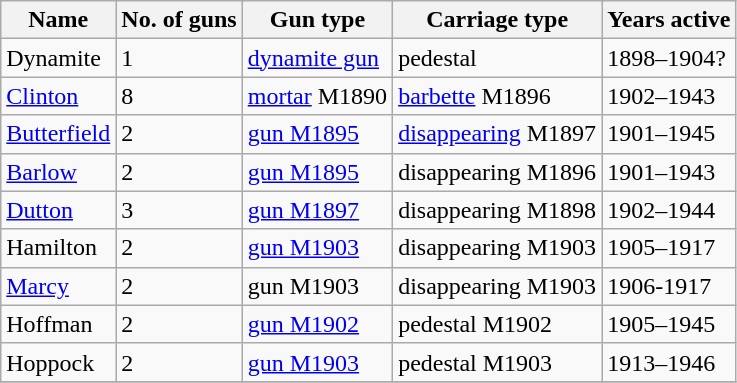<table class="wikitable">
<tr>
<th>Name</th>
<th>No. of guns</th>
<th>Gun type</th>
<th>Carriage type</th>
<th>Years active</th>
</tr>
<tr>
<td>Dynamite</td>
<td>1</td>
<td> <a href='#'>dynamite gun</a></td>
<td>pedestal</td>
<td>1898–1904?</td>
</tr>
<tr>
<td><a href='#'>Clinton</a></td>
<td>8</td>
<td><a href='#'> mortar</a> M1890</td>
<td><a href='#'>barbette</a> M1896</td>
<td>1902–1943</td>
</tr>
<tr>
<td><a href='#'>Butterfield</a></td>
<td>2</td>
<td><a href='#'> gun M1895</a></td>
<td><a href='#'>disappearing</a> M1897</td>
<td>1901–1945</td>
</tr>
<tr>
<td><a href='#'>Barlow</a></td>
<td>2</td>
<td><a href='#'> gun M1895</a></td>
<td>disappearing M1896</td>
<td>1901–1943</td>
</tr>
<tr>
<td><a href='#'>Dutton</a></td>
<td>3</td>
<td><a href='#'> gun M1897</a></td>
<td>disappearing M1898</td>
<td>1902–1944</td>
</tr>
<tr>
<td>Hamilton</td>
<td>2</td>
<td><a href='#'> gun M1903</a></td>
<td>disappearing M1903</td>
<td>1905–1917</td>
</tr>
<tr>
<td><a href='#'>Marcy</a></td>
<td>2</td>
<td> gun M1903</td>
<td>disappearing M1903</td>
<td>1906-1917</td>
</tr>
<tr>
<td>Hoffman</td>
<td>2</td>
<td><a href='#'> gun M1902</a></td>
<td>pedestal M1902</td>
<td>1905–1945</td>
</tr>
<tr>
<td>Hoppock</td>
<td>2</td>
<td><a href='#'> gun M1903</a></td>
<td>pedestal M1903</td>
<td>1913–1946</td>
</tr>
<tr>
</tr>
</table>
